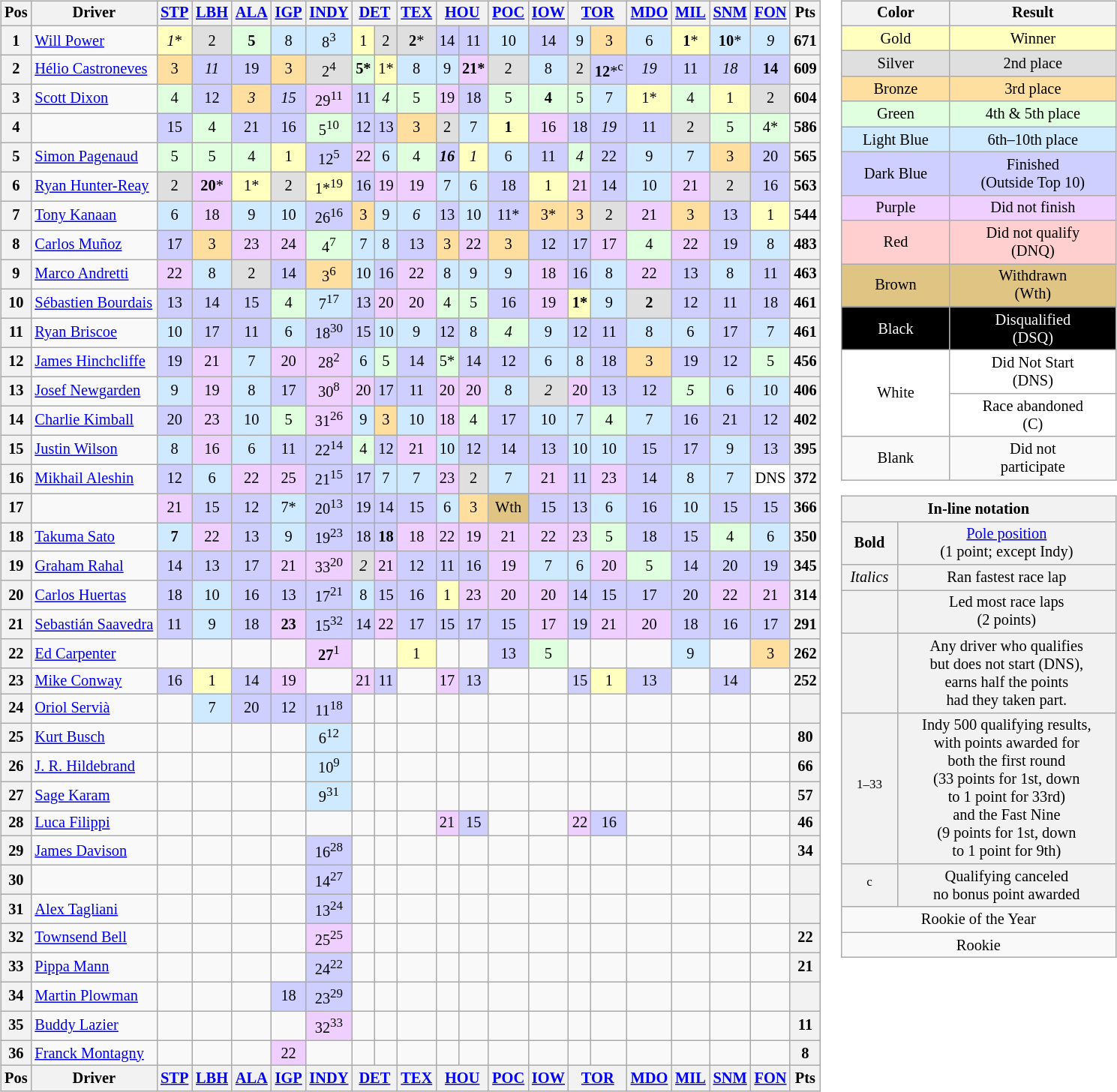<table>
<tr>
<td valign="top"><br><table class="wikitable" style="font-size: 85%; text-align:center">
<tr valign=top>
<th valign="middle">Pos</th>
<th valign="middle">Driver</th>
<th><a href='#'>STP</a><br></th>
<th><a href='#'>LBH</a><br></th>
<th><a href='#'>ALA</a><br></th>
<th><a href='#'>IGP</a></th>
<th><a href='#'>INDY</a></th>
<th colspan="2"><a href='#'>DET</a><br></th>
<th><a href='#'>TEX</a><br></th>
<th colspan="2"><a href='#'>HOU</a><br></th>
<th><a href='#'>POC</a><br></th>
<th><a href='#'>IOW</a><br></th>
<th colspan="2"><a href='#'>TOR</a><br></th>
<th><a href='#'>MDO</a><br></th>
<th><a href='#'>MIL</a><br></th>
<th><a href='#'>SNM</a><br></th>
<th><a href='#'>FON</a><br></th>
<th valign="middle">Pts</th>
</tr>
<tr>
<th>1</th>
<td align="left"> <a href='#'>Will Power</a></td>
<td style="background:#FFFFBF;"><em>1</em>*</td>
<td style="background:#DFDFDF;">2</td>
<td style="background:#DFFFDF;"><strong>5</strong></td>
<td style="background:#CFEAFF;">8</td>
<td style="background:#CFEAFF;">8<sup>3</sup></td>
<td style="background:#FFFFBF;">1</td>
<td style="background:#DFDFDF;">2</td>
<td style="background:#DFDFDF;"><strong>2</strong>*</td>
<td style="background:#CFCFFF;">14</td>
<td style="background:#CFCFFF;">11</td>
<td style="background:#CFEAFF;">10</td>
<td style="background:#CFCFFF;">14</td>
<td style="background:#CFEAFF;">9</td>
<td style="background:#FFDF9F;">3</td>
<td style="background:#CFEAFF;">6</td>
<td style="background:#FFFFBF;"><strong>1</strong>*</td>
<td style="background:#CFEAFF;"><strong>10</strong>*</td>
<td style="background:#CFEAFF;"><em>9</em></td>
<th>671</th>
</tr>
<tr>
<th>2</th>
<td align="left"> <a href='#'>Hélio Castroneves</a></td>
<td style="background:#FFDF9F;">3</td>
<td style="background:#CFCFFF;"><em>11</em></td>
<td style="background:#CFCFFF;">19</td>
<td style="background:#FFDF9F;">3</td>
<td style="background:#DFDFDF;">2<sup>4</sup></td>
<td style="background:#DFFFDF;"><strong>5*</strong></td>
<td style="background:#FFFFBF;">1*</td>
<td style="background:#CFEAFF;">8</td>
<td style="background:#CFEAFF;">9</td>
<td style="background:#EFCFFF;"><strong>21*</strong></td>
<td style="background:#DFDFDF;">2</td>
<td style="background:#CFEAFF;">8</td>
<td style="background:#DFDFDF;">2</td>
<td style="background:#CFCFFF;"><strong>12</strong>*<sup>c</sup></td>
<td style="background:#CFCFFF;"><em>19</em></td>
<td style="background:#CFCFFF;">11</td>
<td style="background:#CFCFFF;"><em>18</em></td>
<td style="background:#CFCFFF;"><strong>14</strong></td>
<th>609</th>
</tr>
<tr>
<th>3</th>
<td align="left"> <a href='#'>Scott Dixon</a></td>
<td style="background:#DFFFDF;">4</td>
<td style="background:#CFCFFF;">12</td>
<td style="background:#FFDF9F;"><em>3</em></td>
<td style="background:#CFCFFF;"><em>15</em></td>
<td style="background:#EFCFFF;">29<sup>11</sup></td>
<td style="background:#CFCFFF;">11</td>
<td style="background:#DFFFDF;"><em>4</em></td>
<td style="background:#DFFFDF;">5</td>
<td style="background:#EFCFFF;">19</td>
<td style="background:#CFCFFF;">18</td>
<td style="background:#DFFFDF;">5</td>
<td style="background:#DFFFDF;"><strong>4</strong></td>
<td style="background:#DFFFDF;">5</td>
<td style="background:#CFEAFF;">7</td>
<td style="background:#FFFFBF;">1*</td>
<td style="background:#DFFFDF;">4</td>
<td style="background:#FFFFBF;">1</td>
<td style="background:#DFDFDF;">2</td>
<th>604</th>
</tr>
<tr>
<th>4</th>
<td align="left"></td>
<td style="background:#CFCFFF;">15</td>
<td style="background:#DFFFDF;">4</td>
<td style="background:#CFCFFF;">21</td>
<td style="background:#CFCFFF;">16</td>
<td style="background:#DFFFDF;">5<sup>10</sup></td>
<td style="background:#CFCFFF;">12</td>
<td style="background:#CFCFFF;">13</td>
<td style="background:#FFDF9F;">3</td>
<td style="background:#DFDFDF;">2</td>
<td style="background:#CFEAFF;">7</td>
<td style="background:#FFFFBF;"><strong>1</strong></td>
<td style="background:#EFCFFF;">16</td>
<td style="background:#CFCFFF;">18</td>
<td style="background:#CFCFFF;"><em>19</em></td>
<td style="background:#CFCFFF;">11</td>
<td style="background:#DFDFDF;">2</td>
<td style="background:#DFFFDF;">5</td>
<td style="background:#DFFFDF;">4*</td>
<th>586</th>
</tr>
<tr>
<th>5</th>
<td align="left"> <a href='#'>Simon Pagenaud</a></td>
<td style="background:#DFFFDF;">5</td>
<td style="background:#DFFFDF;">5</td>
<td style="background:#DFFFDF;">4</td>
<td style="background:#FFFFBF;">1</td>
<td style="background:#CFCFFF;">12<sup>5</sup></td>
<td style="background:#EFCFFF;">22</td>
<td style="background:#CFEAFF;">6</td>
<td style="background:#DFFFDF;">4</td>
<td style="background:#CFCFFF;"><strong><em>16</em></strong></td>
<td style="background:#FFFFBF;"><em>1</em></td>
<td style="background:#CFEAFF;">6</td>
<td style="background:#CFCFFF;">11</td>
<td style="background:#DFFFDF;"><em>4</em></td>
<td style="background:#CFCFFF;">22</td>
<td style="background:#CFEAFF;">9</td>
<td style="background:#CFEAFF;">7</td>
<td style="background:#FFDF9F;">3</td>
<td style="background:#CFCFFF;">20</td>
<th>565</th>
</tr>
<tr>
<th>6</th>
<td align="left"> <a href='#'>Ryan Hunter-Reay</a></td>
<td style="background:#DFDFDF;">2</td>
<td style="background:#EFCFFF;"><strong>20</strong>*</td>
<td style="background:#FFFFBF;">1*</td>
<td style="background:#DFDFDF;">2</td>
<td style="background:#FFFFBF;">1*<sup>19</sup></td>
<td style="background:#CFCFFF;">16</td>
<td style="background:#EFCFFF;">19</td>
<td style="background:#EFCFFF;">19</td>
<td style="background:#CFEAFF;">7</td>
<td style="background:#CFEAFF;">6</td>
<td style="background:#CFCFFF;">18</td>
<td style="background:#FFFFBF;">1</td>
<td style="background:#EFCFFF;">21</td>
<td style="background:#CFCFFF;">14</td>
<td style="background:#CFEAFF;">10</td>
<td style="background:#EFCFFF;">21</td>
<td style="background:#DFDFDF;">2</td>
<td style="background:#CFCFFF;">16</td>
<th>563</th>
</tr>
<tr>
<th>7</th>
<td align="left"> <a href='#'>Tony Kanaan</a></td>
<td style="background:#CFEAFF;">6</td>
<td style="background:#EFCFFF;">18</td>
<td style="background:#CFEAFF;">9</td>
<td style="background:#CFEAFF;">10</td>
<td style="background:#CFCFFF;">26<sup>16</sup></td>
<td style="background:#FFDF9F;">3</td>
<td style="background:#CFEAFF;">9</td>
<td style="background:#CFEAFF;"><em>6</em></td>
<td style="background:#CFCFFF;">13</td>
<td style="background:#CFEAFF;">10</td>
<td style="background:#CFCFFF;">11*</td>
<td style="background:#FFDF9F;">3*</td>
<td style="background:#FFDF9F;">3</td>
<td style="background:#DFDFDF;">2</td>
<td style="background:#EFCFFF;">21</td>
<td style="background:#FFDF9F;">3</td>
<td style="background:#CFCFFF;">13</td>
<td style="background:#FFFFBF;">1</td>
<th>544</th>
</tr>
<tr>
<th>8</th>
<td align="left"> <a href='#'>Carlos Muñoz</a> </td>
<td style="background:#CFCFFF;">17</td>
<td style="background:#FFDF9F;">3</td>
<td style="background:#EFCFFF;">23</td>
<td style="background:#EFCFFF;">24</td>
<td style="background:#DFFFDF;">4<sup>7</sup></td>
<td style="background:#CFEAFF;">7</td>
<td style="background:#CFEAFF;">8</td>
<td style="background:#CFCFFF;">13</td>
<td style="background:#FFDF9F;">3</td>
<td style="background:#EFCFFF;">22</td>
<td style="background:#FFDF9F;">3</td>
<td style="background:#CFCFFF;">12</td>
<td style="background:#CFCFFF;">17</td>
<td style="background:#EFCFFF;">17</td>
<td style="background:#DFFFDF;">4</td>
<td style="background:#EFCFFF;">22</td>
<td style="background:#CFCFFF;">19</td>
<td style="background:#CFEAFF;">8</td>
<th>483</th>
</tr>
<tr>
<th>9</th>
<td align="left"> <a href='#'>Marco Andretti</a></td>
<td style="background:#EFCFFF;">22</td>
<td style="background:#CFEAFF;">8</td>
<td style="background:#DFDFDF;">2</td>
<td style="background:#CFCFFF;">14</td>
<td style="background:#FFDF9F;">3<sup>6</sup></td>
<td style="background:#CFEAFF;">10</td>
<td style="background:#CFCFFF;">16</td>
<td style="background:#EFCFFF;">22</td>
<td style="background:#CFEAFF;">8</td>
<td style="background:#CFEAFF;">9</td>
<td style="background:#CFEAFF;">9</td>
<td style="background:#EFCFFF;">18</td>
<td style="background:#CFCFFF;">16</td>
<td style="background:#CFEAFF;">8</td>
<td style="background:#EFCFFF;">22</td>
<td style="background:#CFCFFF;">13</td>
<td style="background:#CFEAFF;">8</td>
<td style="background:#CFCFFF;">11</td>
<th>463</th>
</tr>
<tr>
<th>10</th>
<td align="left"> <a href='#'>Sébastien Bourdais</a></td>
<td style="background:#CFCFFF;">13</td>
<td style="background:#CFCFFF;">14</td>
<td style="background:#CFCFFF;">15</td>
<td style="background:#DFFFDF;">4</td>
<td style="background:#CFEAFF;">7<sup>17</sup></td>
<td style="background:#CFCFFF;">13</td>
<td style="background:#EFCFFF;">20</td>
<td style="background:#EFCFFF;">20</td>
<td style="background:#DFFFDF;">4</td>
<td style="background:#DFFFDF;">5</td>
<td style="background:#CFCFFF;">16</td>
<td style="background:#EFCFFF;">19</td>
<td style="background:#FFFFBF;"><strong>1*</strong></td>
<td style="background:#CFEAFF;">9</td>
<td style="background:#DFDFDF;"><strong>2</strong></td>
<td style="background:#CFCFFF;">12</td>
<td style="background:#CFCFFF;">11</td>
<td style="background:#CFCFFF;">18</td>
<th>461</th>
</tr>
<tr>
<th>11</th>
<td align="left"> <a href='#'>Ryan Briscoe</a></td>
<td style="background:#CFEAFF;">10</td>
<td style="background:#CFCFFF;">17</td>
<td style="background:#CFCFFF;">11</td>
<td style="background:#CFEAFF;">6</td>
<td style="background:#CFCFFF;">18<sup>30</sup></td>
<td style="background:#CFCFFF;">15</td>
<td style="background:#CFEAFF;">10</td>
<td style="background:#CFEAFF;">9</td>
<td style="background:#CFCFFF;">12</td>
<td style="background:#CFEAFF;">8</td>
<td style="background:#DFFFDF;"><em>4</em></td>
<td style="background:#CFEAFF;">9</td>
<td style="background:#CFCFFF;">12</td>
<td style="background:#CFCFFF;">11</td>
<td style="background:#CFEAFF;">8</td>
<td style="background:#CFEAFF;">6</td>
<td style="background:#CFCFFF;">17</td>
<td style="background:#CFEAFF;">7</td>
<th>461</th>
</tr>
<tr>
<th>12</th>
<td align="left"> <a href='#'>James Hinchcliffe</a></td>
<td style="background:#CFCFFF;">19</td>
<td style="background:#EFCFFF;">21</td>
<td style="background:#CFEAFF;">7</td>
<td style="background:#EFCFFF;">20</td>
<td style="background:#EFCFFF;">28<sup>2</sup></td>
<td style="background:#CFEAFF;">6</td>
<td style="background:#DFFFDF;">5</td>
<td style="background:#CFCFFF;">14</td>
<td style="background:#DFFFDF;">5*</td>
<td style="background:#CFCFFF;">14</td>
<td style="background:#CFCFFF;">12</td>
<td style="background:#CFEAFF;">6</td>
<td style="background:#CFEAFF;">8</td>
<td style="background:#CFCFFF;">18</td>
<td style="background:#FFDF9F;">3</td>
<td style="background:#CFCFFF;">19</td>
<td style="background:#CFCFFF;">12</td>
<td style="background:#DFFFDF;">5</td>
<th>456</th>
</tr>
<tr>
<th>13</th>
<td align="left"> <a href='#'>Josef Newgarden</a></td>
<td style="background:#CFEAFF;">9</td>
<td style="background:#EFCFFF;">19</td>
<td style="background:#CFEAFF;">8</td>
<td style="background:#CFCFFF;">17</td>
<td style="background:#EFCFFF;">30<sup>8</sup></td>
<td style="background:#EFCFFF;">20</td>
<td style="background:#CFCFFF;">17</td>
<td style="background:#CFCFFF;">11</td>
<td style="background:#EFCFFF;">20</td>
<td style="background:#EFCFFF;">20</td>
<td style="background:#CFEAFF;">8</td>
<td style="background:#DFDFDF;"><em>2</em></td>
<td style="background:#EFCFFF;">20</td>
<td style="background:#CFCFFF;">13</td>
<td style="background:#CFCFFF;">12</td>
<td style="background:#DFFFDF;"><em>5</em></td>
<td style="background:#CFEAFF;">6</td>
<td style="background:#CFEAFF;">10</td>
<th>406</th>
</tr>
<tr>
<th>14</th>
<td align="left"> <a href='#'>Charlie Kimball</a></td>
<td style="background:#CFCFFF;">20</td>
<td style="background:#EFCFFF;">23</td>
<td style="background:#CFEAFF;">10</td>
<td style="background:#DFFFDF;">5</td>
<td style="background:#EFCFFF;">31<sup>26</sup></td>
<td style="background:#CFEAFF;">9</td>
<td style="background:#FFDF9F;">3</td>
<td style="background:#CFEAFF;">10</td>
<td style="background:#EFCFFF;">18</td>
<td style="background:#DFFFDF;">4</td>
<td style="background:#CFCFFF;">17</td>
<td style="background:#CFEAFF;">10</td>
<td style="background:#CFEAFF;">7</td>
<td style="background:#DFFFDF;">4</td>
<td style="background:#CFEAFF;">7</td>
<td style="background:#CFCFFF;">16</td>
<td style="background:#CFCFFF;">21</td>
<td style="background:#CFCFFF;">12</td>
<th>402</th>
</tr>
<tr>
<th>15</th>
<td align="left"> <a href='#'>Justin Wilson</a></td>
<td style="background:#CFEAFF;">8</td>
<td style="background:#EFCFFF;">16</td>
<td style="background:#CFEAFF;">6</td>
<td style="background:#CFCFFF;">11</td>
<td style="background:#CFCFFF;">22<sup>14</sup></td>
<td style="background:#DFFFDF;">4</td>
<td style="background:#CFCFFF;">12</td>
<td style="background:#EFCFFF;">21</td>
<td style="background:#CFEAFF;">10</td>
<td style="background:#CFCFFF;">12</td>
<td style="background:#CFCFFF;">14</td>
<td style="background:#CFCFFF;">13</td>
<td style="background:#CFEAFF;">10</td>
<td style="background:#CFEAFF;">10</td>
<td style="background:#CFCFFF;">15</td>
<td style="background:#CFCFFF;">17</td>
<td style="background:#CFEAFF;">9</td>
<td style="background:#CFCFFF;">13</td>
<th>395</th>
</tr>
<tr>
<th>16</th>
<td align="left"> <a href='#'>Mikhail Aleshin</a> </td>
<td style="background:#CFCFFF;">12</td>
<td style="background:#CFEAFF;">6</td>
<td style="background:#EFCFFF;">22</td>
<td style="background:#EFCFFF;">25</td>
<td style="background:#CFCFFF;">21<sup>15</sup></td>
<td style="background:#CFCFFF;">17</td>
<td style="background:#CFEAFF;">7</td>
<td style="background:#CFEAFF;">7</td>
<td style="background:#EFCFFF;">23</td>
<td style="background:#DFDFDF;">2</td>
<td style="background:#CFEAFF;">7</td>
<td style="background:#EFCFFF;">21</td>
<td style="background:#CFCFFF;">11</td>
<td style="background:#EFCFFF;">23</td>
<td style="background:#CFCFFF;">14</td>
<td style="background:#CFEAFF;">8</td>
<td style="background:#CFEAFF;">7</td>
<td style="background:#FFFFFF;">DNS</td>
<th>372</th>
</tr>
<tr>
<th>17</th>
<td align="left"></td>
<td style="background:#EFCFFF;">21</td>
<td style="background:#CFCFFF;">15</td>
<td style="background:#CFCFFF;">12</td>
<td style="background:#CFEAFF;">7*</td>
<td style="background:#CFCFFF;">20<sup>13</sup></td>
<td style="background:#CFCFFF;">19</td>
<td style="background:#CFCFFF;">14</td>
<td style="background:#CFCFFF;">15</td>
<td style="background:#CFEAFF;">6</td>
<td style="background:#FFDF9F;">3</td>
<td style="background:#DFC484;" align="center">Wth</td>
<td style="background:#CFCFFF;">15</td>
<td style="background:#CFCFFF;">13</td>
<td style="background:#CFEAFF;">6</td>
<td style="background:#CFCFFF;">16</td>
<td style="background:#CFEAFF;">10</td>
<td style="background:#CFCFFF;">15</td>
<td style="background:#CFCFFF;">15</td>
<th>366</th>
</tr>
<tr>
<th>18</th>
<td align="left"> <a href='#'>Takuma Sato</a></td>
<td style="background:#CFEAFF;"><strong>7</strong></td>
<td style="background:#EFCFFF;">22</td>
<td style="background:#CFCFFF;">13</td>
<td style="background:#CFEAFF;">9</td>
<td style="background:#CFCFFF;">19<sup>23</sup></td>
<td style="background:#CFCFFF;">18</td>
<td style="background:#CFCFFF;"><strong>18</strong></td>
<td style="background:#EFCFFF;">18</td>
<td style="background:#EFCFFF;">22</td>
<td style="background:#EFCFFF;">19</td>
<td style="background:#EFCFFF;">21</td>
<td style="background:#EFCFFF;">22</td>
<td style="background:#EFCFFF;">23</td>
<td style="background:#DFFFDF;">5</td>
<td style="background:#CFCFFF;">18</td>
<td style="background:#CFCFFF;">15</td>
<td style="background:#DFFFDF;">4</td>
<td style="background:#CFEAFF;">6</td>
<th>350</th>
</tr>
<tr>
<th>19</th>
<td align="left"> <a href='#'>Graham Rahal</a></td>
<td style="background:#CFCFFF;">14</td>
<td style="background:#CFCFFF;">13</td>
<td style="background:#CFCFFF;">17</td>
<td style="background:#EFCFFF;">21</td>
<td style="background:#EFCFFF;">33<sup>20</sup></td>
<td style="background:#DFDFDF;"><em>2</em></td>
<td style="background:#EFCFFF;">21</td>
<td style="background:#CFCFFF;">12</td>
<td style="background:#CFCFFF;">11</td>
<td style="background:#CFCFFF;">16</td>
<td style="background:#EFCFFF;">19</td>
<td style="background:#CFEAFF;">7</td>
<td style="background:#CFEAFF;">6</td>
<td style="background:#EFCFFF;">20</td>
<td style="background:#DFFFDF;">5</td>
<td style="background:#CFCFFF;">14</td>
<td style="background:#CFCFFF;">20</td>
<td style="background:#CFCFFF;">19</td>
<th>345</th>
</tr>
<tr>
<th>20</th>
<td align="left"> <a href='#'>Carlos Huertas</a> </td>
<td style="background:#CFCFFF;">18</td>
<td style="background:#CFEAFF;">10</td>
<td style="background:#CFCFFF;">16</td>
<td style="background:#CFCFFF;">13</td>
<td style="background:#CFCFFF;">17<sup>21</sup></td>
<td style="background:#CFEAFF;">8</td>
<td style="background:#CFCFFF;">15</td>
<td style="background:#CFCFFF;">16</td>
<td style="background:#FFFFBF;">1</td>
<td style="background:#EFCFFF;">23</td>
<td style="background:#EFCFFF;">20</td>
<td style="background:#EFCFFF;">20</td>
<td style="background:#CFCFFF;">14</td>
<td style="background:#CFCFFF;">15</td>
<td style="background:#CFCFFF;">17</td>
<td style="background:#CFCFFF;">20</td>
<td style="background:#EFCFFF;">22</td>
<td style="background:#EFCFFF;">21</td>
<th>314</th>
</tr>
<tr>
<th>21</th>
<td align="left"> <a href='#'>Sebastián Saavedra</a></td>
<td style="background:#CFCFFF;">11</td>
<td style="background:#CFEAFF;">9</td>
<td style="background:#CFCFFF;">18</td>
<td style="background:#EFCFFF;"><strong>23</strong></td>
<td style="background:#CFCFFF;">15<sup>32</sup></td>
<td style="background:#CFCFFF;">14</td>
<td style="background:#EFCFFF;">22</td>
<td style="background:#CFCFFF;">17</td>
<td style="background:#CFCFFF;">15</td>
<td style="background:#CFCFFF;">17</td>
<td style="background:#CFCFFF;">15</td>
<td style="background:#EFCFFF;">17</td>
<td style="background:#CFCFFF;">19</td>
<td style="background:#EFCFFF;">21</td>
<td style="background:#EFCFFF;">20</td>
<td style="background:#CFCFFF;">18</td>
<td style="background:#CFCFFF;">16</td>
<td style="background:#CFCFFF;">17</td>
<th>291</th>
</tr>
<tr>
<th>22</th>
<td align="left"> <a href='#'>Ed Carpenter</a></td>
<td></td>
<td></td>
<td></td>
<td></td>
<td style="background:#EFCFFF;"><strong>27</strong><sup>1</sup></td>
<td></td>
<td></td>
<td style="background:#FFFFBF;">1</td>
<td></td>
<td></td>
<td style="background:#CFCFFF;">13</td>
<td style="background:#DFFFDF;">5</td>
<td></td>
<td></td>
<td></td>
<td style="background:#CFEAFF;">9</td>
<td></td>
<td style="background:#FFDF9F;">3</td>
<th>262</th>
</tr>
<tr>
<th>23</th>
<td align="left"> <a href='#'>Mike Conway</a></td>
<td style="background:#CFCFFF;">16</td>
<td style="background:#FFFFBF;">1</td>
<td style="background:#CFCFFF;">14</td>
<td style="background:#EFCFFF;">19</td>
<td></td>
<td style="background:#EFCFFF;">21</td>
<td style="background:#CFCFFF;">11</td>
<td></td>
<td style="background:#EFCFFF;">17</td>
<td style="background:#CFCFFF;">13</td>
<td></td>
<td></td>
<td style="background:#CFCFFF;">15</td>
<td style="background:#FFFFBF;">1</td>
<td style="background:#CFCFFF;">13</td>
<td></td>
<td style="background:#CFCFFF;">14</td>
<td></td>
<th>252</th>
</tr>
<tr>
<th>24</th>
<td align="left"> <a href='#'>Oriol Servià</a></td>
<td></td>
<td style="background:#CFEAFF;">7</td>
<td style="background:#CFCFFF;">20</td>
<td style="background:#CFCFFF;">12</td>
<td style="background:#CFCFFF;">11<sup>18</sup></td>
<td></td>
<td></td>
<td></td>
<td></td>
<td></td>
<td></td>
<td></td>
<td></td>
<td></td>
<td></td>
<td></td>
<td></td>
<td></td>
<th></th>
</tr>
<tr>
<th>25</th>
<td align="left"> <a href='#'>Kurt Busch</a> </td>
<td></td>
<td></td>
<td></td>
<td></td>
<td style="background:#CFEAFF;">6<sup>12</sup></td>
<td></td>
<td></td>
<td></td>
<td></td>
<td></td>
<td></td>
<td></td>
<td></td>
<td></td>
<td></td>
<td></td>
<td></td>
<td></td>
<th>80</th>
</tr>
<tr>
<th>26</th>
<td align="left"> <a href='#'>J. R. Hildebrand</a></td>
<td></td>
<td></td>
<td></td>
<td></td>
<td style="background:#CFEAFF;">10<sup>9</sup></td>
<td></td>
<td></td>
<td></td>
<td></td>
<td></td>
<td></td>
<td></td>
<td></td>
<td></td>
<td></td>
<td></td>
<td></td>
<td></td>
<th>66</th>
</tr>
<tr>
<th>27</th>
<td align="left"> <a href='#'>Sage Karam</a> </td>
<td></td>
<td></td>
<td></td>
<td></td>
<td style="background:#CFEAFF;">9<sup>31</sup></td>
<td></td>
<td></td>
<td></td>
<td></td>
<td></td>
<td></td>
<td></td>
<td></td>
<td></td>
<td></td>
<td></td>
<td></td>
<td></td>
<th>57</th>
</tr>
<tr>
<th>28</th>
<td align="left"> <a href='#'>Luca Filippi</a> </td>
<td></td>
<td></td>
<td></td>
<td></td>
<td></td>
<td></td>
<td></td>
<td></td>
<td style="background:#EFCFFF;">21</td>
<td style="background:#CFCFFF;">15</td>
<td></td>
<td></td>
<td style="background:#EFCFFF;">22</td>
<td style="background:#CFCFFF;">16</td>
<td></td>
<td></td>
<td></td>
<td></td>
<th>46</th>
</tr>
<tr>
<th>29</th>
<td align="left"> <a href='#'>James Davison</a> </td>
<td></td>
<td></td>
<td></td>
<td></td>
<td style="background:#CFCFFF;">16<sup>28</sup></td>
<td></td>
<td></td>
<td></td>
<td></td>
<td></td>
<td></td>
<td></td>
<td></td>
<td></td>
<td></td>
<td></td>
<td></td>
<td></td>
<th>34</th>
</tr>
<tr>
<th>30</th>
<td align="left"></td>
<td></td>
<td></td>
<td></td>
<td></td>
<td style="background:#CFCFFF;">14<sup>27</sup></td>
<td></td>
<td></td>
<td></td>
<td></td>
<td></td>
<td></td>
<td></td>
<td></td>
<td></td>
<td></td>
<td></td>
<td></td>
<td></td>
<th></th>
</tr>
<tr>
<th>31</th>
<td align="left"> <a href='#'>Alex Tagliani</a></td>
<td></td>
<td></td>
<td></td>
<td></td>
<td style="background:#CFCFFF;">13<sup>24</sup></td>
<td></td>
<td></td>
<td></td>
<td></td>
<td></td>
<td></td>
<td></td>
<td></td>
<td></td>
<td></td>
<td></td>
<td></td>
<td></td>
<th></th>
</tr>
<tr>
<th>32</th>
<td align="left"> <a href='#'>Townsend Bell</a></td>
<td></td>
<td></td>
<td></td>
<td></td>
<td style="background:#EFCFFF;">25<sup>25</sup></td>
<td></td>
<td></td>
<td></td>
<td></td>
<td></td>
<td></td>
<td></td>
<td></td>
<td></td>
<td></td>
<td></td>
<td></td>
<td></td>
<th>22</th>
</tr>
<tr>
<th>33</th>
<td align="left"> <a href='#'>Pippa Mann</a></td>
<td></td>
<td></td>
<td></td>
<td></td>
<td style="background:#CFCFFF;">24<sup>22</sup></td>
<td></td>
<td></td>
<td></td>
<td></td>
<td></td>
<td></td>
<td></td>
<td></td>
<td></td>
<td></td>
<td></td>
<td></td>
<td></td>
<th>21</th>
</tr>
<tr>
<th>34</th>
<td align="left"> <a href='#'>Martin Plowman</a> </td>
<td></td>
<td></td>
<td></td>
<td style="background:#CFCFFF;">18</td>
<td style="background:#CFCFFF;">23<sup>29</sup></td>
<td></td>
<td></td>
<td></td>
<td></td>
<td></td>
<td></td>
<td></td>
<td></td>
<td></td>
<td></td>
<td></td>
<td></td>
<td></td>
<th></th>
</tr>
<tr>
<th>35</th>
<td align="left"> <a href='#'>Buddy Lazier</a></td>
<td></td>
<td></td>
<td></td>
<td></td>
<td style="background:#EFCFFF;">32<sup>33</sup></td>
<td></td>
<td></td>
<td></td>
<td></td>
<td></td>
<td></td>
<td></td>
<td></td>
<td></td>
<td></td>
<td></td>
<td></td>
<td></td>
<th>11</th>
</tr>
<tr>
<th>36</th>
<td align="left"> <a href='#'>Franck Montagny</a> </td>
<td></td>
<td></td>
<td></td>
<td style="background:#EFCFFF;">22</td>
<td></td>
<td></td>
<td></td>
<td></td>
<td></td>
<td></td>
<td></td>
<td></td>
<td></td>
<td></td>
<td></td>
<td></td>
<td></td>
<td></td>
<th>8</th>
</tr>
<tr valign="top">
<th valign="middle">Pos</th>
<th valign="middle">Driver</th>
<th><a href='#'>STP</a><br></th>
<th><a href='#'>LBH</a><br></th>
<th><a href='#'>ALA</a><br></th>
<th><a href='#'>IGP</a></th>
<th><a href='#'>INDY</a></th>
<th colspan="2"><a href='#'>DET</a><br></th>
<th><a href='#'>TEX</a><br></th>
<th colspan="2"><a href='#'>HOU</a><br></th>
<th><a href='#'>POC</a><br></th>
<th><a href='#'>IOW</a><br></th>
<th colspan="2"><a href='#'>TOR</a><br></th>
<th><a href='#'>MDO</a><br></th>
<th><a href='#'>MIL</a><br></th>
<th><a href='#'>SNM</a><br></th>
<th><a href='#'>FON</a><br></th>
<th valign="middle">Pts</th>
</tr>
</table>
</td>
<td valign=top><br><table style="font-size:85%; text-align:center; width: 18em;" class="wikitable">
<tr>
<th>Color</th>
<th>Result</th>
</tr>
<tr style="background:#FFFFBF;">
<td>Gold</td>
<td>Winner</td>
</tr>
<tr style="background:#DFDFDF;">
<td>Silver</td>
<td>2nd place</td>
</tr>
<tr style="background:#FFDF9F;">
<td>Bronze</td>
<td>3rd place</td>
</tr>
<tr style="background:#DFFFDF;">
<td>Green</td>
<td>4th & 5th place</td>
</tr>
<tr style="background:#CFEAFF;">
<td>Light Blue</td>
<td>6th–10th place</td>
</tr>
<tr style="background:#CFCFFF;">
<td>Dark Blue</td>
<td>Finished<br>(Outside Top 10)</td>
</tr>
<tr style="background:#EFCFFF;">
<td>Purple</td>
<td>Did not finish</td>
</tr>
<tr style="background:#FFCFCF;">
<td>Red</td>
<td>Did not qualify<br>(DNQ)</td>
</tr>
<tr style="background:#DFC484;">
<td>Brown</td>
<td>Withdrawn<br>(Wth)</td>
</tr>
<tr style="background:#000000; color:white;">
<td>Black</td>
<td>Disqualified<br>(DSQ)</td>
</tr>
<tr style="background:#FFFFFF;">
<td rowspan=2>White</td>
<td>Did Not Start<br>(DNS)</td>
</tr>
<tr style="background:#FFFFFF;">
<td>Race abandoned<br>(C)</td>
</tr>
<tr>
<td>Blank</td>
<td>Did not<br>participate</td>
</tr>
</table>
<table style="font-size:85%; text-align:center; width: 18em;" class="wikitable">
<tr>
<td style="background:#F2F2F2;" align=center colspan=2><strong>In-line notation</strong></td>
</tr>
<tr>
<td style="background:#F2F2F2;" align=center><strong>Bold</strong></td>
<td style="background:#F2F2F2;" align=center><a href='#'>Pole position</a><br>(1 point; except Indy)</td>
</tr>
<tr>
<td style="background:#F2F2F2;" align=center><em>Italics</em></td>
<td style="background:#F2F2F2;" align=center>Ran fastest race lap</td>
</tr>
<tr>
<td style="background:#F2F2F2;" align=center></td>
<td style="background:#F2F2F2;" align=center>Led most race laps<br>(2 points)</td>
</tr>
<tr>
<td style="background:#F2F2F2;" align=center></td>
<td style="background:#F2F2F2;" align=center>Any driver who qualifies<br>but does not start (DNS),<br>earns half the points<br>had they taken part.</td>
</tr>
<tr>
<td style="background:#F2F2F2;" align=center><sup>1–33</sup></td>
<td style="background:#F2F2F2;" align=center>Indy 500 qualifying results,<br>with points awarded for<br>both the first round<br>(33 points for 1st, down <br>to 1 point for 33rd)<br>and the Fast Nine<br>(9 points for 1st, down <br>to 1 point for 9th)</td>
</tr>
<tr>
<td style="background:#F2F2F2;" align="center"><sup>c</sup></td>
<td style="background:#F2F2F2;" align="center">Qualifying canceled<br>no bonus point awarded</td>
</tr>
<tr>
<td style="text-align:center" colspan=2> Rookie of the Year</td>
</tr>
<tr>
<td style="text-align:center" align=center colspan=2> Rookie</td>
</tr>
</table>
</td>
</tr>
</table>
